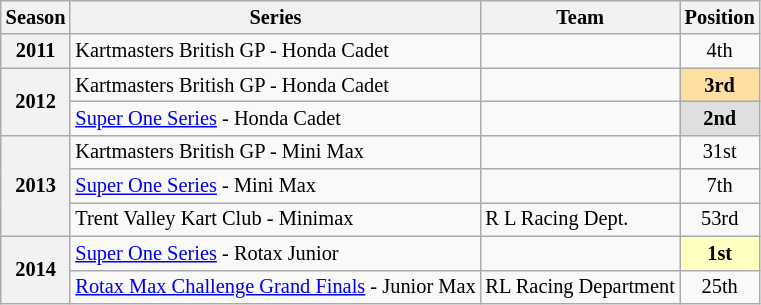<table class="wikitable" style="font-size: 85%; text-align:center">
<tr>
<th>Season</th>
<th>Series</th>
<th>Team</th>
<th>Position</th>
</tr>
<tr>
<th>2011</th>
<td align="left">Kartmasters British GP - Honda Cadet</td>
<td align="left"></td>
<td>4th</td>
</tr>
<tr>
<th rowspan="2">2012</th>
<td align="left">Kartmasters British GP - Honda Cadet</td>
<td align="left"></td>
<th style="background:#FFDF9F;">3rd</th>
</tr>
<tr>
<td align="left"><a href='#'>Super One Series</a> - Honda Cadet</td>
<td align="left"></td>
<th style="background:#DFDFDF;">2nd</th>
</tr>
<tr>
<th rowspan="3">2013</th>
<td align="left">Kartmasters British GP - Mini Max</td>
<td align="left"></td>
<td>31st</td>
</tr>
<tr>
<td align="left"><a href='#'>Super One Series</a> - Mini Max</td>
<td align="left"></td>
<td>7th</td>
</tr>
<tr>
<td align="left">Trent Valley Kart Club - Minimax</td>
<td align="left">R L Racing Dept.</td>
<td>53rd</td>
</tr>
<tr>
<th rowspan="2">2014</th>
<td align="left"><a href='#'>Super One Series</a> - Rotax Junior</td>
<td align="left"></td>
<th style="background:#FFFFBF">1st</th>
</tr>
<tr>
<td align="left"><a href='#'>Rotax Max Challenge Grand Finals</a> - Junior Max</td>
<td align="left">RL Racing Department</td>
<td>25th</td>
</tr>
</table>
